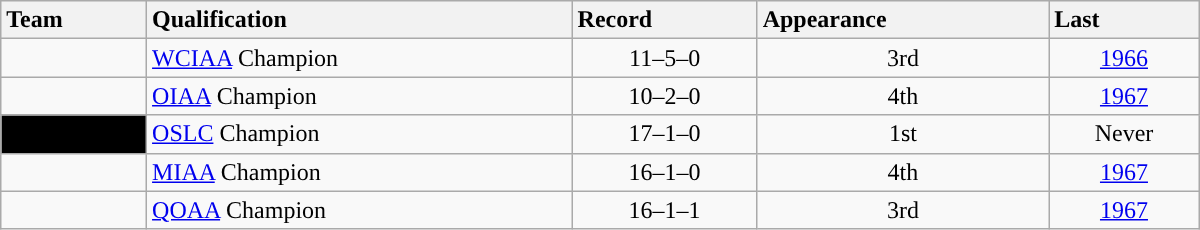<table class="wikitable sortable" style="text-align: center;" width=800>
<tr style="background:#efefef; text-align:center">
<th style="text-align:left">Team</th>
<th style="text-align:left">Qualification</th>
<th style="text-align:left">Record</th>
<th style="text-align:left">Appearance</th>
<th style="text-align:left">Last</th>
</tr>
<tr style="text-align:center">
<td style="text-align:left; "><a href='#'></a></td>
<td style="text-align:left"><a href='#'>WCIAA</a> Champion</td>
<td style="text-align:center">11–5–0</td>
<td style="text-align:center">3rd</td>
<td style="text-align:center"><a href='#'>1966</a></td>
</tr>
<tr style="text-align:center">
<td style="text-align:left; "><a href='#'></a></td>
<td style="text-align:left"><a href='#'>OIAA</a> Champion</td>
<td style="text-align:center">10–2–0</td>
<td style="text-align:center">4th</td>
<td style="text-align:center"><a href='#'>1967</a></td>
</tr>
<tr style="text-align:center">
<td style="text-align:left; color:white; background:#000000"><a href='#'></a></td>
<td style="text-align:left"><a href='#'>OSLC</a> Champion</td>
<td style="text-align:center">17–1–0</td>
<td style="text-align:center">1st</td>
<td style="text-align:center">Never</td>
</tr>
<tr style="text-align:center">
<td style="text-align:left; "><a href='#'></a></td>
<td style="text-align:left"><a href='#'>MIAA</a> Champion</td>
<td style="text-align:center">16–1–0</td>
<td style="text-align:center">4th</td>
<td style="text-align:center"><a href='#'>1967</a></td>
</tr>
<tr style="text-align:center">
<td style="text-align:left; "><a href='#'></a></td>
<td style="text-align:left"><a href='#'>QOAA</a> Champion</td>
<td style="text-align:center">16–1–1</td>
<td style="text-align:center">3rd</td>
<td style="text-align:center"><a href='#'>1967</a></td>
</tr>
</table>
